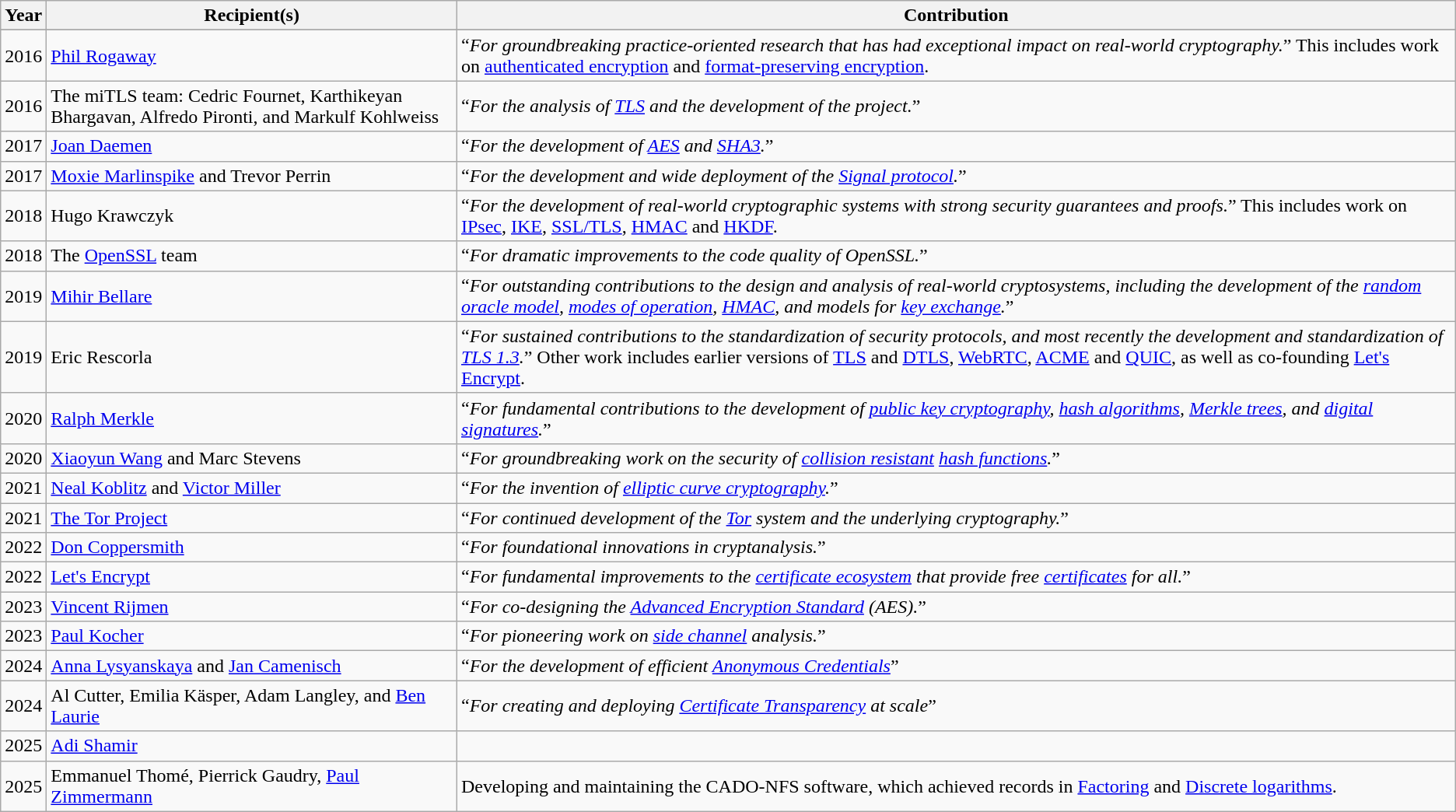<table class="wikitable sortable">
<tr>
<th>Year</th>
<th>Recipient(s)</th>
<th>Contribution</th>
</tr>
<tr>
</tr>
<tr>
<td>2016</td>
<td><a href='#'>Phil Rogaway</a></td>
<td>“<em>For groundbreaking practice-oriented research that has had exceptional impact on real-world cryptography.</em>” This includes work on <a href='#'>authenticated encryption</a> and <a href='#'>format-preserving encryption</a>.</td>
</tr>
<tr>
<td>2016</td>
<td>The miTLS team: Cedric Fournet, Karthikeyan Bhargavan, Alfredo Pironti, and Markulf Kohlweiss</td>
<td>“<em>For the analysis of <a href='#'>TLS</a> and the development of the  project.</em>”</td>
</tr>
<tr>
<td>2017</td>
<td><a href='#'>Joan Daemen</a></td>
<td>“<em>For the development of <a href='#'>AES</a> and <a href='#'>SHA3</a>.</em>”</td>
</tr>
<tr>
<td>2017</td>
<td><a href='#'>Moxie Marlinspike</a> and Trevor Perrin</td>
<td>“<em>For the development and wide deployment of the <a href='#'>Signal protocol</a>.</em>”</td>
</tr>
<tr>
<td>2018</td>
<td>Hugo Krawczyk</td>
<td>“<em>For the development of real-world cryptographic systems with strong security guarantees and proofs.</em>” This includes work on <a href='#'>IPsec</a>, <a href='#'>IKE</a>, <a href='#'>SSL/TLS</a>, <a href='#'>HMAC</a> and <a href='#'>HKDF</a>.</td>
</tr>
<tr>
<td>2018</td>
<td>The <a href='#'>OpenSSL</a> team</td>
<td>“<em>For dramatic improvements to the code quality of OpenSSL.</em>”</td>
</tr>
<tr>
<td>2019</td>
<td><a href='#'>Mihir Bellare</a></td>
<td>“<em>For outstanding contributions to the design and analysis of real-world cryptosystems, including the development of the <a href='#'>random oracle model</a>, <a href='#'>modes of operation</a>, <a href='#'>HMAC</a>, and models for <a href='#'>key exchange</a>.</em>”</td>
</tr>
<tr>
<td>2019</td>
<td>Eric Rescorla</td>
<td>“<em>For sustained contributions to the standardization of security protocols, and most recently the development and standardization of <a href='#'>TLS 1.3</a>.</em>” Other work includes earlier versions of <a href='#'>TLS</a> and <a href='#'>DTLS</a>, <a href='#'>WebRTC</a>, <a href='#'>ACME</a> and <a href='#'>QUIC</a>, as well as co-founding <a href='#'>Let's Encrypt</a>.</td>
</tr>
<tr>
<td>2020</td>
<td><a href='#'>Ralph Merkle</a></td>
<td>“<em>For fundamental contributions to the development of <a href='#'>public key cryptography</a>, <a href='#'>hash algorithms</a>, <a href='#'>Merkle trees</a>, and <a href='#'>digital signatures</a>.</em>”</td>
</tr>
<tr>
<td>2020</td>
<td><a href='#'>Xiaoyun Wang</a> and Marc Stevens</td>
<td>“<em>For groundbreaking work on the security of <a href='#'>collision resistant</a> <a href='#'>hash functions</a>.</em>”</td>
</tr>
<tr>
<td>2021</td>
<td><a href='#'>Neal Koblitz</a> and <a href='#'>Victor Miller</a></td>
<td>“<em>For the invention of <a href='#'>elliptic curve cryptography</a>.</em>”</td>
</tr>
<tr>
<td>2021</td>
<td><a href='#'>The Tor Project</a></td>
<td>“<em>For continued development of the <a href='#'>Tor</a> system and the underlying cryptography.</em>”</td>
</tr>
<tr>
<td>2022</td>
<td><a href='#'>Don Coppersmith</a></td>
<td>“<em>For foundational innovations in cryptanalysis.</em>”</td>
</tr>
<tr>
<td>2022</td>
<td><a href='#'>Let's Encrypt</a></td>
<td>“<em>For fundamental improvements to the <a href='#'>certificate ecosystem</a> that provide free <a href='#'>certificates</a> for all.</em>”</td>
</tr>
<tr>
<td>2023</td>
<td><a href='#'>Vincent Rijmen</a></td>
<td>“<em>For co-designing the <a href='#'>Advanced Encryption Standard</a> (AES).</em>”</td>
</tr>
<tr>
<td>2023</td>
<td><a href='#'>Paul Kocher</a></td>
<td>“<em>For pioneering work on <a href='#'>side channel</a> analysis.</em>”</td>
</tr>
<tr>
<td>2024</td>
<td><a href='#'>Anna Lysyanskaya</a> and <a href='#'>Jan Camenisch</a></td>
<td>“<em>For the development of efficient <a href='#'>Anonymous Credentials</a></em>”</td>
</tr>
<tr>
<td>2024</td>
<td>Al Cutter, Emilia Käsper, Adam Langley, and <a href='#'>Ben Laurie</a></td>
<td>“<em>For creating and deploying <a href='#'>Certificate Transparency</a> at scale</em>”</td>
</tr>
<tr>
<td>2025</td>
<td><a href='#'>Adi Shamir</a></td>
<td></td>
</tr>
<tr>
<td>2025</td>
<td>Emmanuel Thomé, Pierrick Gaudry, <a href='#'>Paul Zimmermann</a></td>
<td>Developing and maintaining the CADO-NFS software, which achieved records in <a href='#'>Factoring</a> and <a href='#'>Discrete logarithms</a>.</td>
</tr>
</table>
